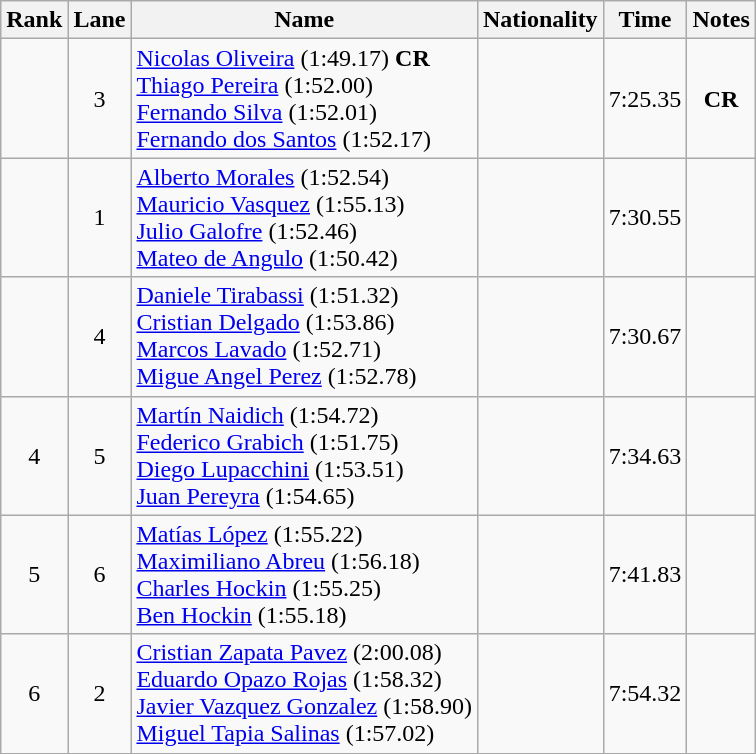<table class="wikitable sortable" style="text-align:center">
<tr>
<th>Rank</th>
<th>Lane</th>
<th>Name</th>
<th>Nationality</th>
<th>Time</th>
<th>Notes</th>
</tr>
<tr>
<td></td>
<td>3</td>
<td align=left><a href='#'>Nicolas Oliveira</a> (1:49.17) <strong>CR</strong> <br> <a href='#'>Thiago Pereira</a> (1:52.00) <br> <a href='#'>Fernando Silva</a> (1:52.01) <br> <a href='#'>Fernando dos Santos</a> (1:52.17)</td>
<td align=left></td>
<td>7:25.35</td>
<td><strong>CR</strong></td>
</tr>
<tr>
<td></td>
<td>1</td>
<td align=left><a href='#'>Alberto Morales</a> (1:52.54) <br> <a href='#'>Mauricio Vasquez</a> (1:55.13) <br> <a href='#'>Julio Galofre</a> (1:52.46) <br> <a href='#'>Mateo de Angulo</a> (1:50.42)</td>
<td align=left></td>
<td>7:30.55</td>
<td></td>
</tr>
<tr>
<td></td>
<td>4</td>
<td align=left><a href='#'>Daniele Tirabassi</a> (1:51.32) <br> <a href='#'>Cristian Delgado</a> (1:53.86) <br> <a href='#'>Marcos Lavado</a> (1:52.71) <br> <a href='#'>Migue Angel Perez</a> (1:52.78)</td>
<td align=left></td>
<td>7:30.67</td>
<td></td>
</tr>
<tr>
<td>4</td>
<td>5</td>
<td align=left><a href='#'>Martín Naidich</a> (1:54.72) <br> <a href='#'>Federico Grabich</a> (1:51.75) <br> <a href='#'>Diego Lupacchini</a> (1:53.51) <br> <a href='#'>Juan Pereyra</a> (1:54.65)</td>
<td align=left></td>
<td>7:34.63</td>
<td></td>
</tr>
<tr>
<td>5</td>
<td>6</td>
<td align=left><a href='#'>Matías López</a> (1:55.22) <br> <a href='#'>Maximiliano Abreu</a> (1:56.18) <br> <a href='#'>Charles Hockin</a> (1:55.25) <br> <a href='#'>Ben Hockin</a> (1:55.18)</td>
<td align=left></td>
<td>7:41.83</td>
<td></td>
</tr>
<tr>
<td>6</td>
<td>2</td>
<td align=left><a href='#'>Cristian Zapata Pavez</a> (2:00.08) <br> <a href='#'>Eduardo Opazo Rojas</a> (1:58.32) <br> <a href='#'>Javier Vazquez Gonzalez</a> (1:58.90) <br> <a href='#'>Miguel Tapia Salinas</a> (1:57.02)</td>
<td align=left></td>
<td>7:54.32</td>
<td></td>
</tr>
</table>
